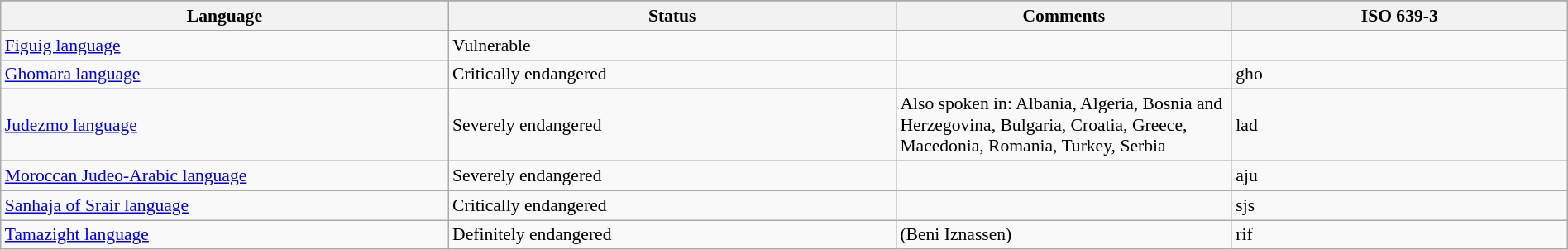<table class="wikitable" style="margin:auto; font-size:90%;">
<tr>
</tr>
<tr>
<th style="width:20%;">Language</th>
<th style="width:20%;">Status</th>
<th style="width:15%;">Comments</th>
<th style="width:15%;">ISO 639-3</th>
</tr>
<tr>
<td><a href='#'>Figuig language</a></td>
<td>Vulnerable</td>
<td> </td>
<td> </td>
</tr>
<tr>
<td><a href='#'>Ghomara language</a></td>
<td>Critically endangered</td>
<td> </td>
<td>gho</td>
</tr>
<tr>
<td><a href='#'>Judezmo language</a></td>
<td>Severely endangered</td>
<td>Also spoken in: Albania, Algeria, Bosnia and Herzegovina, Bulgaria, Croatia, Greece, Macedonia, Romania, Turkey, Serbia</td>
<td>lad</td>
</tr>
<tr>
<td><a href='#'>Moroccan Judeo-Arabic language</a></td>
<td>Severely endangered</td>
<td> </td>
<td>aju</td>
</tr>
<tr>
<td><a href='#'>Sanhaja of Srair language</a></td>
<td>Critically endangered</td>
<td> </td>
<td>sjs</td>
</tr>
<tr>
<td><a href='#'>Tamazight language</a></td>
<td>Definitely endangered</td>
<td>(Beni Iznassen)</td>
<td>rif</td>
</tr>
</table>
